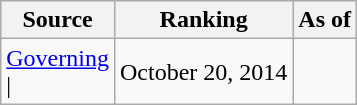<table class="wikitable" style="text-align:center">
<tr>
<th>Source</th>
<th>Ranking</th>
<th>As of</th>
</tr>
<tr>
<td align=left><a href='#'>Governing</a><br>| </td>
<td>October 20, 2014</td>
</tr>
</table>
